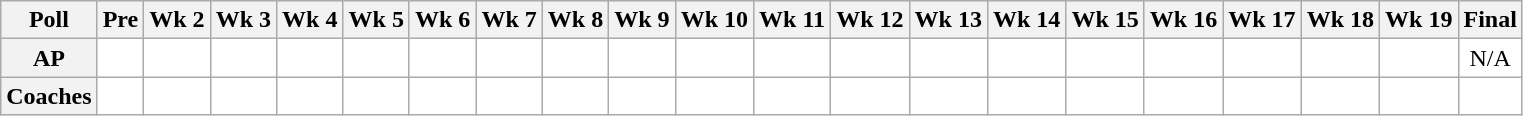<table class="wikitable" style="white-space:nowrap;">
<tr>
<th>Poll</th>
<th>Pre</th>
<th>Wk 2</th>
<th>Wk 3</th>
<th>Wk 4</th>
<th>Wk 5</th>
<th>Wk 6</th>
<th>Wk 7</th>
<th>Wk 8</th>
<th>Wk 9</th>
<th>Wk 10</th>
<th>Wk 11</th>
<th>Wk 12</th>
<th>Wk 13</th>
<th>Wk 14</th>
<th>Wk 15</th>
<th>Wk 16</th>
<th>Wk 17</th>
<th>Wk 18</th>
<th>Wk 19</th>
<th>Final</th>
</tr>
<tr style="text-align:center;">
<th>AP</th>
<td style="background:#FFF;"></td>
<td style="background:#FFF;"></td>
<td style="background:#FFF;"></td>
<td style="background:#FFF;"></td>
<td style="background:#FFF;"></td>
<td style="background:#FFF;"></td>
<td style="background:#FFF;"></td>
<td style="background:#FFF;"></td>
<td style="background:#FFF;"></td>
<td style="background:#FFF;"></td>
<td style="background:#FFF;"></td>
<td style="background:#FFF;"></td>
<td style="background:#FFF;"></td>
<td style="background:#FFF;"></td>
<td style="background:#FFF;"></td>
<td style="background:#FFF;"></td>
<td style="background:#FFF;"></td>
<td style="background:#FFF;"></td>
<td style="background:#FFF;"></td>
<td style="background:#FFF;">N/A</td>
</tr>
<tr style="text-align:center;">
<th>Coaches</th>
<td style="background:#FFF;"></td>
<td style="background:#FFF;"></td>
<td style="background:#FFF;"></td>
<td style="background:#FFF;"></td>
<td style="background:#FFF;"></td>
<td style="background:#FFF;"></td>
<td style="background:#FFF;"></td>
<td style="background:#FFF;"></td>
<td style="background:#FFF;"></td>
<td style="background:#FFF;"></td>
<td style="background:#FFF;"></td>
<td style="background:#FFF;"></td>
<td style="background:#FFF;"></td>
<td style="background:#FFF;"></td>
<td style="background:#FFF;"></td>
<td style="background:#FFF;"></td>
<td style="background:#FFF;"></td>
<td style="background:#FFF;"></td>
<td style="background:#FFF;"></td>
<td style="background:#FFF;"></td>
</tr>
</table>
